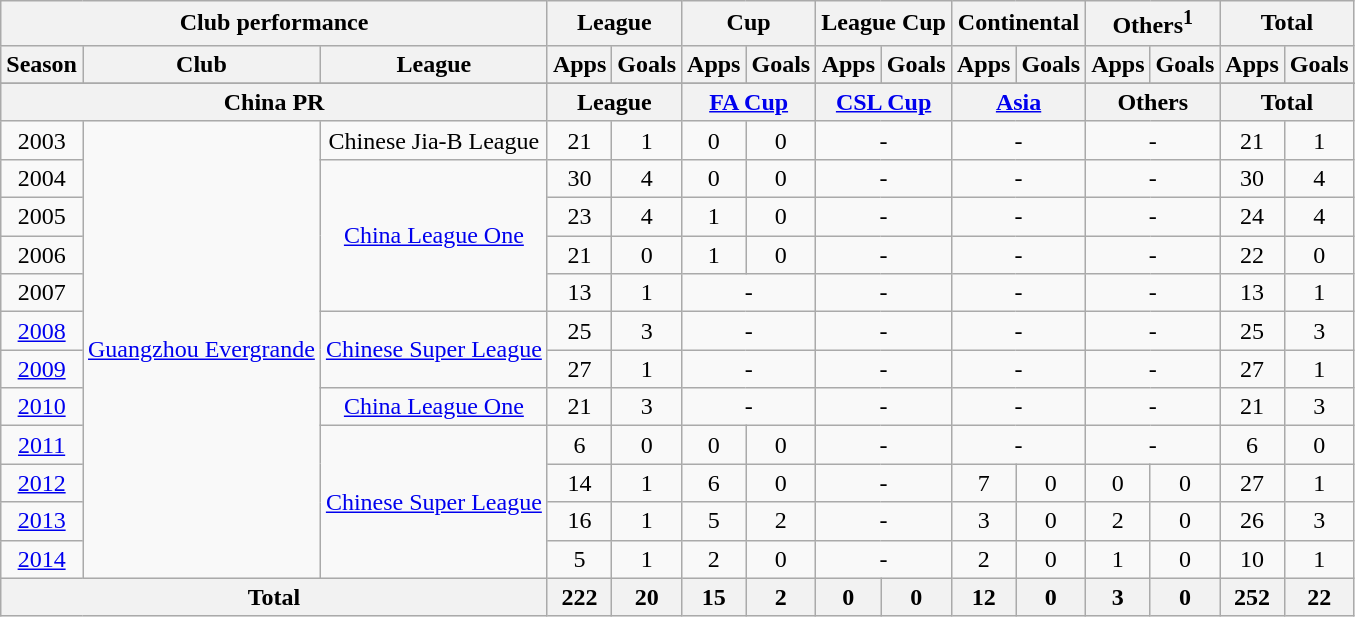<table class="wikitable" style="text-align:center">
<tr>
<th colspan=3>Club performance</th>
<th colspan=2>League</th>
<th colspan=2>Cup</th>
<th colspan=2>League Cup</th>
<th colspan=2>Continental</th>
<th colspan=2>Others<sup>1</sup></th>
<th colspan=2>Total</th>
</tr>
<tr>
<th>Season</th>
<th>Club</th>
<th>League</th>
<th>Apps</th>
<th>Goals</th>
<th>Apps</th>
<th>Goals</th>
<th>Apps</th>
<th>Goals</th>
<th>Apps</th>
<th>Goals</th>
<th>Apps</th>
<th>Goals</th>
<th>Apps</th>
<th>Goals</th>
</tr>
<tr>
</tr>
<tr>
<th colspan=3>China PR</th>
<th colspan=2>League</th>
<th colspan=2><a href='#'>FA Cup</a></th>
<th colspan=2><a href='#'>CSL Cup</a></th>
<th colspan=2><a href='#'>Asia</a></th>
<th colspan=2>Others</th>
<th colspan=2>Total</th>
</tr>
<tr>
<td>2003</td>
<td rowspan="12"><a href='#'>Guangzhou Evergrande</a></td>
<td>Chinese Jia-B League</td>
<td>21</td>
<td>1</td>
<td>0</td>
<td>0</td>
<td colspan="2">-</td>
<td colspan="2">-</td>
<td colspan="2">-</td>
<td>21</td>
<td>1</td>
</tr>
<tr>
<td>2004</td>
<td rowspan="4"><a href='#'>China League One</a></td>
<td>30</td>
<td>4</td>
<td>0</td>
<td>0</td>
<td colspan="2">-</td>
<td colspan="2">-</td>
<td colspan="2">-</td>
<td>30</td>
<td>4</td>
</tr>
<tr>
<td>2005</td>
<td>23</td>
<td>4</td>
<td>1</td>
<td>0</td>
<td colspan="2">-</td>
<td colspan="2">-</td>
<td colspan="2">-</td>
<td>24</td>
<td>4</td>
</tr>
<tr>
<td>2006</td>
<td>21</td>
<td>0</td>
<td>1</td>
<td>0</td>
<td colspan="2">-</td>
<td colspan="2">-</td>
<td colspan="2">-</td>
<td>22</td>
<td>0</td>
</tr>
<tr>
<td>2007</td>
<td>13</td>
<td>1</td>
<td colspan="2">-</td>
<td colspan="2">-</td>
<td colspan="2">-</td>
<td colspan="2">-</td>
<td>13</td>
<td>1</td>
</tr>
<tr>
<td><a href='#'>2008</a></td>
<td rowspan="2"><a href='#'>Chinese Super League</a></td>
<td>25</td>
<td>3</td>
<td colspan="2">-</td>
<td colspan="2">-</td>
<td colspan="2">-</td>
<td colspan="2">-</td>
<td>25</td>
<td>3</td>
</tr>
<tr>
<td><a href='#'>2009</a></td>
<td>27</td>
<td>1</td>
<td colspan="2">-</td>
<td colspan="2">-</td>
<td colspan="2">-</td>
<td colspan="2">-</td>
<td>27</td>
<td>1</td>
</tr>
<tr>
<td><a href='#'>2010</a></td>
<td><a href='#'>China League One</a></td>
<td>21</td>
<td>3</td>
<td colspan="2">-</td>
<td colspan="2">-</td>
<td colspan="2">-</td>
<td colspan="2">-</td>
<td>21</td>
<td>3</td>
</tr>
<tr>
<td><a href='#'>2011</a></td>
<td rowspan="4"><a href='#'>Chinese Super League</a></td>
<td>6</td>
<td>0</td>
<td>0</td>
<td>0</td>
<td colspan="2">-</td>
<td colspan="2">-</td>
<td colspan="2">-</td>
<td>6</td>
<td>0</td>
</tr>
<tr>
<td><a href='#'>2012</a></td>
<td>14</td>
<td>1</td>
<td>6</td>
<td>0</td>
<td colspan="2">-</td>
<td>7</td>
<td>0</td>
<td>0</td>
<td>0</td>
<td>27</td>
<td>1</td>
</tr>
<tr>
<td><a href='#'>2013</a></td>
<td>16</td>
<td>1</td>
<td>5</td>
<td>2</td>
<td colspan="2">-</td>
<td>3</td>
<td>0</td>
<td>2</td>
<td>0</td>
<td>26</td>
<td>3</td>
</tr>
<tr>
<td><a href='#'>2014</a></td>
<td>5</td>
<td>1</td>
<td>2</td>
<td>0</td>
<td colspan="2">-</td>
<td>2</td>
<td>0</td>
<td>1</td>
<td>0</td>
<td>10</td>
<td>1</td>
</tr>
<tr>
<th colspan=3>Total</th>
<th>222</th>
<th>20</th>
<th>15</th>
<th>2</th>
<th>0</th>
<th>0</th>
<th>12</th>
<th>0</th>
<th>3</th>
<th>0</th>
<th>252</th>
<th>22</th>
</tr>
</table>
